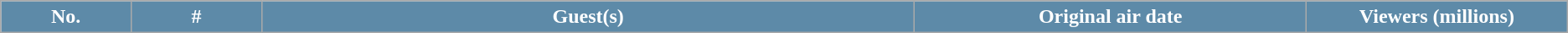<table class="wikitable plainrowheaders">
<tr>
<th style="background: #5D8AA8;color:#FFF;width:5%;">No.</th>
<th style="background: #5D8AA8;color:#FFF;width:5%;">#</th>
<th style="background: #5D8AA8;color:#FFF;width:25%;">Guest(s)</th>
<th style="background: #5D8AA8;color:#FFF;width:15%;">Original air date</th>
<th style="background: #5D8AA8;color:#FFF;width:10%;">Viewers (millions)<br>







</th>
</tr>
</table>
